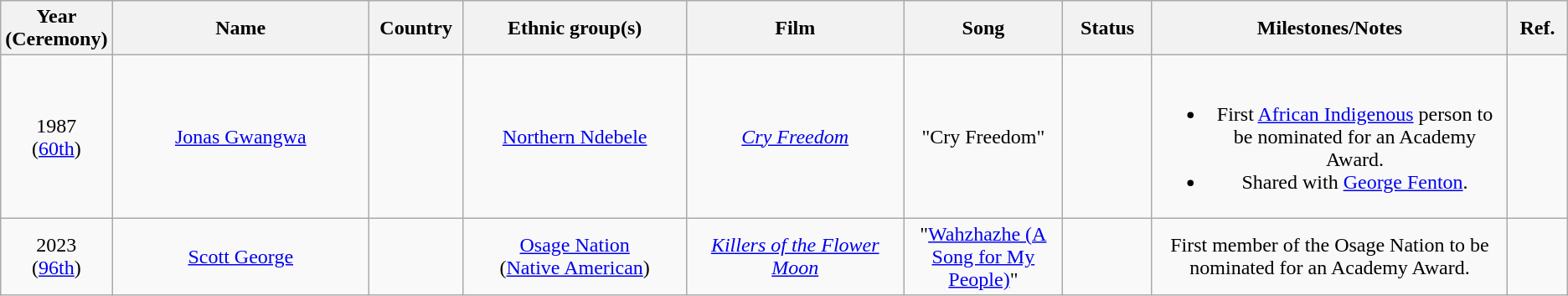<table class="wikitable" style="text-align: center">
<tr style="background:#ebf5ff;">
<th style="width:75px;">Year<br>(Ceremony)</th>
<th style="width:300px;">Name</th>
<th width="75">Country</th>
<th style="width:250px;">Ethnic group(s)</th>
<th style="width:250px;">Film</th>
<th style="width:150px;">Song</th>
<th width="80">Status</th>
<th style="width:400px;">Milestones/Notes</th>
<th style="width:50px;">Ref.</th>
</tr>
<tr>
<td>1987<br>(<a href='#'>60th</a>)</td>
<td><a href='#'>Jonas Gwangwa</a></td>
<td></td>
<td><a href='#'>Northern Ndebele</a></td>
<td><em><a href='#'>Cry Freedom</a></em></td>
<td>"Cry Freedom"</td>
<td></td>
<td><br><ul><li>First <a href='#'>African Indigenous</a> person to be nominated for an Academy Award.</li><li>Shared with <a href='#'>George Fenton</a>.</li></ul></td>
<td></td>
</tr>
<tr>
<td>2023<br>(<a href='#'>96th</a>)</td>
<td><a href='#'>Scott George</a></td>
<td></td>
<td><a href='#'>Osage Nation</a><br>(<a href='#'>Native American</a>)</td>
<td><em><a href='#'>Killers of the Flower Moon</a></em></td>
<td>"<a href='#'>Wahzhazhe (A Song for My People)</a>"</td>
<td></td>
<td>First member of the Osage Nation to be nominated for an Academy Award.</td>
<td></td>
</tr>
</table>
